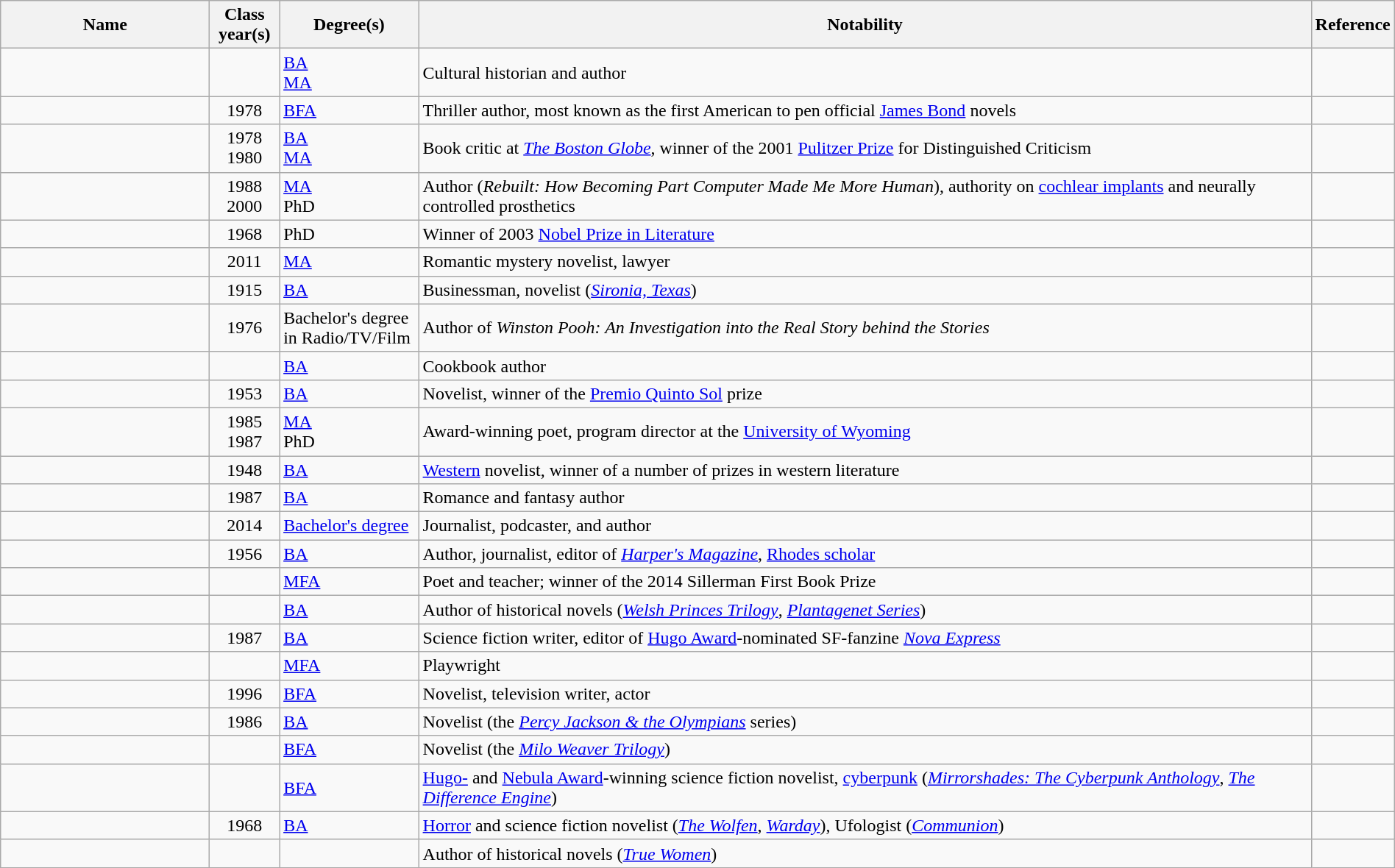<table class="wikitable sortable" style="width:100%">
<tr>
<th style="width:15%;">Name</th>
<th style="width:5%;">Class year(s)</th>
<th style="width:10%;">Degree(s)</th>
<th style="width:*;" class="unsortable">Notability</th>
<th style="width:5%;" class="unsortable">Reference</th>
</tr>
<tr>
<td></td>
<td style="text-align:center;"></td>
<td><a href='#'>BA</a><br><a href='#'>MA</a></td>
<td>Cultural historian and author</td>
<td style="text-align:center;"></td>
</tr>
<tr>
<td></td>
<td style="text-align:center;">1978</td>
<td><a href='#'>BFA</a></td>
<td>Thriller author, most known as the first American to pen official <a href='#'>James Bond</a> novels</td>
<td style="text-align:center;"></td>
</tr>
<tr>
<td></td>
<td style="text-align:center;">1978<br>1980</td>
<td><a href='#'>BA</a><br><a href='#'>MA</a></td>
<td>Book critic at <em><a href='#'>The Boston Globe</a></em>, winner of the 2001 <a href='#'>Pulitzer Prize</a> for Distinguished Criticism</td>
<td style="text-align:center;"></td>
</tr>
<tr>
<td></td>
<td style="text-align:center;">1988<br>2000</td>
<td><a href='#'>MA</a><br>PhD</td>
<td>Author (<em>Rebuilt: How Becoming Part Computer Made Me More Human</em>), authority on <a href='#'>cochlear implants</a> and neurally controlled prosthetics</td>
<td style="text-align:center;"></td>
</tr>
<tr>
<td></td>
<td style="text-align:center;">1968</td>
<td>PhD</td>
<td>Winner of 2003 <a href='#'>Nobel Prize in Literature</a></td>
<td style="text-align:center;"></td>
</tr>
<tr>
<td></td>
<td style="text-align:center;">2011</td>
<td><a href='#'>MA</a></td>
<td>Romantic mystery novelist, lawyer</td>
<td style="text-align:center;"></td>
</tr>
<tr>
<td></td>
<td style="text-align:center;">1915</td>
<td><a href='#'>BA</a></td>
<td>Businessman, novelist (<em><a href='#'>Sironia, Texas</a></em>)</td>
<td style="text-align:center;"></td>
</tr>
<tr>
<td></td>
<td style="text-align:center;">1976</td>
<td>Bachelor's degree in Radio/TV/Film</td>
<td>Author of <em>Winston Pooh: An Investigation into the Real Story behind the Stories</em></td>
<td style="text-align:center;"></td>
</tr>
<tr>
<td></td>
<td style="text-align:center;"></td>
<td><a href='#'>BA</a></td>
<td>Cookbook author</td>
<td style="text-align:center;"></td>
</tr>
<tr>
<td></td>
<td style="text-align:center;">1953</td>
<td><a href='#'>BA</a></td>
<td>Novelist, winner of the <a href='#'>Premio Quinto Sol</a> prize</td>
<td style="text-align:center;"></td>
</tr>
<tr>
<td></td>
<td style="text-align:center;">1985<br>1987</td>
<td><a href='#'>MA</a><br>PhD</td>
<td>Award-winning poet, program director at the <a href='#'>University of Wyoming</a></td>
<td style="text-align:center;"></td>
</tr>
<tr>
<td></td>
<td style="text-align:center;">1948</td>
<td><a href='#'>BA</a></td>
<td><a href='#'>Western</a> novelist, winner of a number of prizes in western literature</td>
<td style="text-align:center;"></td>
</tr>
<tr>
<td></td>
<td style="text-align:center;">1987</td>
<td><a href='#'>BA</a></td>
<td>Romance and fantasy author</td>
<td style="text-align:center;"></td>
</tr>
<tr>
<td></td>
<td style="text-align:center;">2014</td>
<td><a href='#'>Bachelor's degree</a></td>
<td>Journalist, podcaster, and author</td>
<td style="text-align:center;"></td>
</tr>
<tr>
<td></td>
<td style="text-align:center;">1956</td>
<td><a href='#'>BA</a></td>
<td>Author, journalist, editor of <em><a href='#'>Harper's Magazine</a></em>, <a href='#'>Rhodes scholar</a></td>
<td style="text-align:center;"></td>
</tr>
<tr>
<td></td>
<td style="text-align:center;"></td>
<td><a href='#'>MFA</a></td>
<td>Poet and teacher; winner of the 2014 Sillerman First Book Prize</td>
<td style="text-align:center;"></td>
</tr>
<tr>
<td></td>
<td style="text-align:center;"></td>
<td><a href='#'>BA</a></td>
<td>Author of historical novels (<em><a href='#'>Welsh Princes Trilogy</a></em>, <em><a href='#'>Plantagenet Series</a></em>)</td>
<td style="text-align:center;"></td>
</tr>
<tr>
<td></td>
<td style="text-align:center;">1987</td>
<td><a href='#'>BA</a></td>
<td>Science fiction writer, editor of <a href='#'>Hugo Award</a>-nominated SF-fanzine <em><a href='#'>Nova Express</a></em></td>
<td style="text-align:center;"></td>
</tr>
<tr>
<td></td>
<td style="text-align:center;"></td>
<td><a href='#'>MFA</a></td>
<td>Playwright</td>
<td style="text-align:center;"></td>
</tr>
<tr>
<td></td>
<td style="text-align:center;">1996</td>
<td><a href='#'>BFA</a></td>
<td>Novelist, television writer, actor</td>
<td style="text-align:center;"></td>
</tr>
<tr>
<td></td>
<td style="text-align:center;">1986</td>
<td><a href='#'>BA</a></td>
<td>Novelist (the <em><a href='#'>Percy Jackson & the Olympians</a></em> series)</td>
<td style="text-align:center;"></td>
</tr>
<tr>
<td></td>
<td style="text-align:center;"></td>
<td><a href='#'>BFA</a></td>
<td>Novelist (the <em><a href='#'>Milo Weaver Trilogy</a></em>)</td>
<td style="text-align:center;"></td>
</tr>
<tr>
<td></td>
<td style="text-align:center;"></td>
<td><a href='#'>BFA</a></td>
<td><a href='#'>Hugo-</a> and <a href='#'>Nebula Award</a>-winning science fiction novelist, <a href='#'>cyberpunk</a> (<em><a href='#'>Mirrorshades: The Cyberpunk Anthology</a></em>, <em><a href='#'>The Difference Engine</a></em>)</td>
<td style="text-align:center;"></td>
</tr>
<tr>
<td></td>
<td style="text-align:center;">1968</td>
<td><a href='#'>BA</a></td>
<td><a href='#'>Horror</a> and science fiction novelist (<em><a href='#'>The Wolfen</a></em>, <em><a href='#'>Warday</a></em>), Ufologist (<em><a href='#'>Communion</a></em>)</td>
<td style="text-align:center;"></td>
</tr>
<tr>
<td></td>
<td style="text-align:center;"></td>
<td></td>
<td>Author of historical novels (<em><a href='#'>True Women</a></em>)</td>
<td style="text-align:center;"></td>
</tr>
</table>
